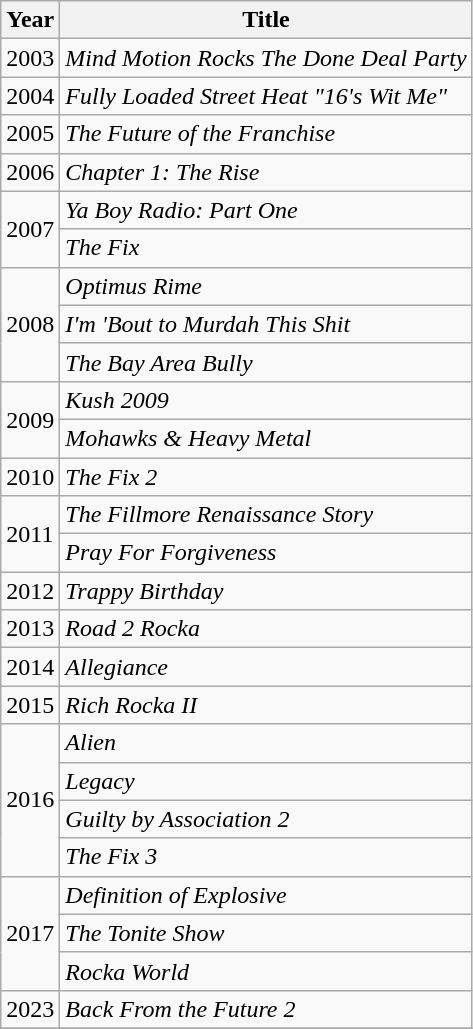<table class="wikitable">
<tr>
<th>Year</th>
<th>Title</th>
</tr>
<tr>
<td>2003</td>
<td><em>Mind Motion Rocks The Done Deal Party</em></td>
</tr>
<tr>
<td>2004</td>
<td><em>Fully Loaded Street Heat "16's Wit Me"</em></td>
</tr>
<tr>
<td>2005</td>
<td><em>The Future of the Franchise</em></td>
</tr>
<tr>
<td>2006</td>
<td><em>Chapter 1: The Rise</em></td>
</tr>
<tr>
<td rowspan="2">2007</td>
<td><em>Ya Boy Radio: Part One</em></td>
</tr>
<tr>
<td><em>The Fix</em></td>
</tr>
<tr>
<td rowspan="3">2008</td>
<td><em>Optimus Rime</em></td>
</tr>
<tr>
<td><em>I'm 'Bout to Murdah This Shit</em></td>
</tr>
<tr>
<td><em>The Bay Area Bully</em></td>
</tr>
<tr>
<td rowspan="2">2009</td>
<td><em>Kush 2009</em></td>
</tr>
<tr>
<td><em>Mohawks & Heavy Metal</em></td>
</tr>
<tr>
<td>2010</td>
<td><em>The Fix 2</em></td>
</tr>
<tr>
<td rowspan="2">2011</td>
<td><em>The Fillmore Renaissance Story</em></td>
</tr>
<tr>
<td><em>Pray For Forgiveness</em> </td>
</tr>
<tr>
<td>2012</td>
<td><em>Trappy Birthday</em></td>
</tr>
<tr>
<td>2013</td>
<td><em>Road 2 Rocka</em></td>
</tr>
<tr>
<td>2014</td>
<td><em>Allegiance</em></td>
</tr>
<tr>
<td>2015</td>
<td><em>Rich Rocka II</em></td>
</tr>
<tr>
<td rowspan="4">2016</td>
<td><em>Alien</em></td>
</tr>
<tr>
<td><em>Legacy</em></td>
</tr>
<tr>
<td><em>Guilty by Association 2</em></td>
</tr>
<tr>
<td><em>The Fix 3</em></td>
</tr>
<tr>
<td rowspan="3">2017</td>
<td><em>Definition of Explosive</em></td>
</tr>
<tr>
<td><em>The Tonite Show</em></td>
</tr>
<tr>
<td><em>Rocka World</em></td>
</tr>
<tr>
<td>2023</td>
<td><em>Back From the Future 2 </em></td>
</tr>
<tr>
</tr>
</table>
